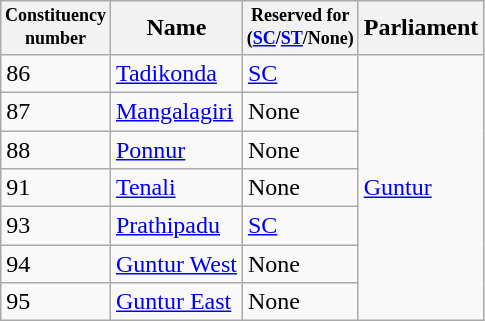<table class="wikitable sortable">
<tr>
<th width="50px" style="font-size:75%">Constituency number</th>
<th>Name</th>
<th style="font-size:75%">Reserved for<br>(<a href='#'>SC</a>/<a href='#'>ST</a>/None)</th>
<th>Parliament</th>
</tr>
<tr>
<td>86</td>
<td><a href='#'>Tadikonda</a></td>
<td><a href='#'>SC</a></td>
<td rowspan="7"><a href='#'>Guntur</a></td>
</tr>
<tr>
<td>87</td>
<td><a href='#'>Mangalagiri</a></td>
<td>None</td>
</tr>
<tr>
<td>88</td>
<td><a href='#'>Ponnur</a></td>
<td>None</td>
</tr>
<tr>
<td>91</td>
<td><a href='#'>Tenali</a></td>
<td>None</td>
</tr>
<tr>
<td>93</td>
<td><a href='#'>Prathipadu</a></td>
<td><a href='#'>SC</a></td>
</tr>
<tr>
<td>94</td>
<td><a href='#'>Guntur West</a></td>
<td>None</td>
</tr>
<tr>
<td>95</td>
<td><a href='#'>Guntur East</a></td>
<td>None</td>
</tr>
</table>
